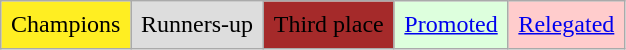<table class="wikitable">
<tr>
<td style="background-color:#FE2;padding:0.4em">Champions</td>
<td style="background-color:#DDD;padding:0.4em">Runners-up</td>
<td style="background-color:brown;padding:0.4em">Third place</td>
<td style="background-color:#DFD;padding:0.4em"><a href='#'>Promoted</a></td>
<td style="background-color:#FCC;padding:0.4em"><a href='#'>Relegated</a></td>
</tr>
</table>
